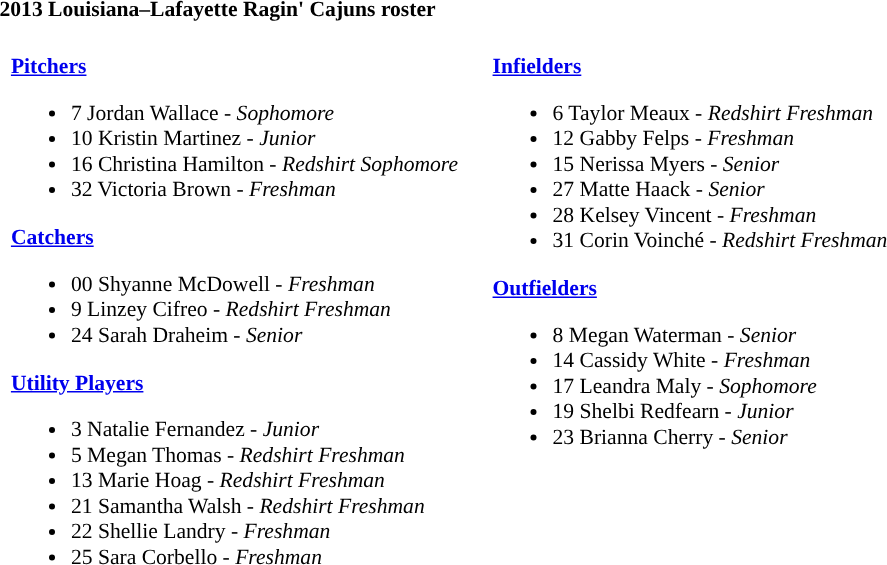<table class="toccolours" style="text-align: left; font-size:90%;">
<tr>
<th colspan="9">2013 Louisiana–Lafayette Ragin' Cajuns roster</th>
</tr>
<tr>
<td width="03"> </td>
<td valign="top"><br><strong><a href='#'>Pitchers</a></strong><ul><li>7 Jordan Wallace - <em>Sophomore</em></li><li>10 Kristin Martinez - <em>Junior</em></li><li>16 Christina Hamilton - <em>Redshirt Sophomore</em></li><li>32 Victoria Brown - <em>Freshman</em></li></ul><strong><a href='#'>Catchers</a></strong><ul><li>00 Shyanne McDowell - <em>Freshman</em></li><li>9 Linzey Cifreo - <em>Redshirt Freshman</em></li><li>24 Sarah Draheim - <em>Senior</em></li></ul><strong><a href='#'>Utility Players</a></strong><ul><li>3 Natalie Fernandez - <em>Junior</em></li><li>5 Megan Thomas - <em>Redshirt Freshman</em></li><li>13 Marie Hoag - <em>Redshirt Freshman</em></li><li>21 Samantha Walsh - <em>Redshirt Freshman</em></li><li>22 Shellie Landry - <em>Freshman</em></li><li>25 Sara Corbello - <em>Freshman</em></li></ul></td>
<td width="15"> </td>
<td valign="top"><br><strong><a href='#'>Infielders</a></strong><ul><li>6 Taylor Meaux - <em>Redshirt Freshman</em></li><li>12 Gabby Felps - <em>Freshman</em></li><li>15 Nerissa Myers - <em>Senior</em></li><li>27 Matte Haack - <em>Senior</em></li><li>28 Kelsey Vincent - <em>Freshman</em></li><li>31 Corin Voinché - <em>Redshirt Freshman</em></li></ul><strong><a href='#'>Outfielders</a></strong><ul><li>8 Megan Waterman - <em>Senior</em></li><li>14 Cassidy White - <em>Freshman</em></li><li>17 Leandra Maly - <em>Sophomore</em></li><li>19 Shelbi Redfearn - <em>Junior</em></li><li>23 Brianna Cherry - <em>Senior</em></li></ul></td>
</tr>
</table>
